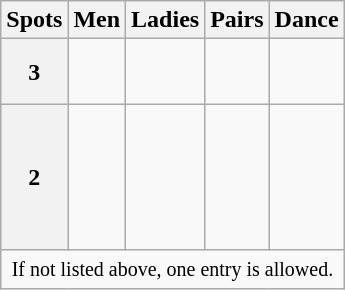<table class="wikitable">
<tr>
<th>Spots</th>
<th>Men</th>
<th>Ladies</th>
<th>Pairs</th>
<th>Dance</th>
</tr>
<tr>
<th>3</th>
<td valign=top> <br> </td>
<td valign=top> <br>  <br> </td>
<td valign=top> <br>  <br> </td>
<td valign=top> <br>  <br> </td>
</tr>
<tr>
<th>2</th>
<td valign=top> <br>  <br>  <br>  <br>  <br> </td>
<td valign=top> <br>  <br> </td>
<td valign=top> <br>  <br>  <br> </td>
<td valign=top> <br>  <br> </td>
</tr>
<tr>
<td colspan=5 align=center><small>If not listed above, one entry is allowed.</small></td>
</tr>
</table>
